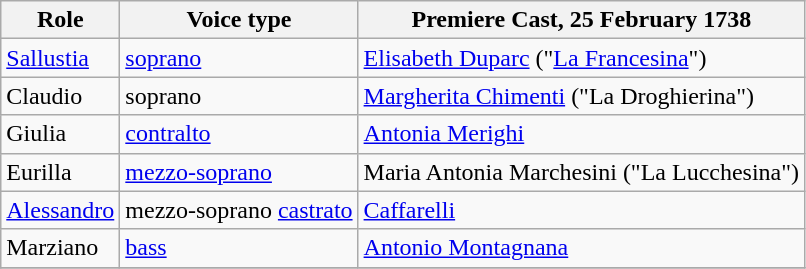<table class="wikitable">
<tr>
<th>Role</th>
<th>Voice type</th>
<th>Premiere Cast, 25 February 1738<br></th>
</tr>
<tr>
<td><a href='#'>Sallustia</a></td>
<td><a href='#'>soprano</a></td>
<td><a href='#'>Elisabeth Duparc</a> ("<a href='#'>La Francesina</a>")</td>
</tr>
<tr>
<td>Claudio</td>
<td>soprano</td>
<td><a href='#'>Margherita Chimenti</a> ("La Droghierina")</td>
</tr>
<tr>
<td>Giulia</td>
<td><a href='#'>contralto</a></td>
<td><a href='#'>Antonia Merighi</a></td>
</tr>
<tr>
<td>Eurilla</td>
<td><a href='#'>mezzo-soprano</a></td>
<td>Maria Antonia Marchesini ("La Lucchesina")</td>
</tr>
<tr>
<td><a href='#'>Alessandro</a></td>
<td>mezzo-soprano <a href='#'>castrato</a></td>
<td><a href='#'>Caffarelli</a></td>
</tr>
<tr>
<td>Marziano</td>
<td><a href='#'>bass</a></td>
<td><a href='#'>Antonio Montagnana</a></td>
</tr>
<tr>
</tr>
</table>
